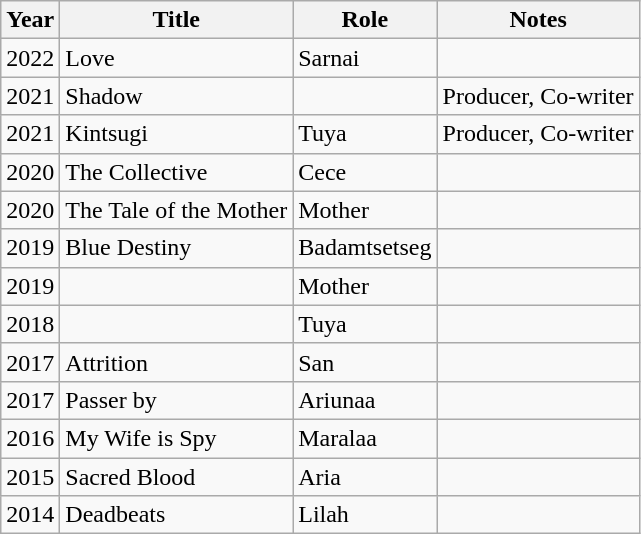<table class="wikitable">
<tr>
<th>Year</th>
<th>Title</th>
<th>Role</th>
<th>Notes</th>
</tr>
<tr>
<td>2022</td>
<td>Love</td>
<td>Sarnai</td>
<td></td>
</tr>
<tr>
<td>2021</td>
<td>Shadow</td>
<td></td>
<td>Producer, Co-writer</td>
</tr>
<tr>
<td>2021</td>
<td>Kintsugi</td>
<td>Tuya</td>
<td>Producer, Co-writer</td>
</tr>
<tr>
<td>2020</td>
<td>The Collective</td>
<td>Cece</td>
<td></td>
</tr>
<tr>
<td>2020</td>
<td>The Tale of the Mother</td>
<td>Mother</td>
<td></td>
</tr>
<tr>
<td>2019</td>
<td>Blue Destiny</td>
<td>Badamtsetseg</td>
<td></td>
</tr>
<tr>
<td>2019</td>
<td></td>
<td>Mother</td>
<td></td>
</tr>
<tr>
<td>2018</td>
<td></td>
<td>Tuya</td>
<td></td>
</tr>
<tr>
<td>2017</td>
<td>Attrition</td>
<td>San</td>
<td></td>
</tr>
<tr>
<td>2017</td>
<td>Passer by</td>
<td>Ariunaa</td>
<td></td>
</tr>
<tr>
<td>2016</td>
<td>My Wife is Spy</td>
<td>Maralaa</td>
<td></td>
</tr>
<tr>
<td>2015</td>
<td>Sacred Blood</td>
<td>Aria</td>
<td></td>
</tr>
<tr>
<td>2014</td>
<td>Deadbeats</td>
<td>Lilah</td>
<td></td>
</tr>
</table>
